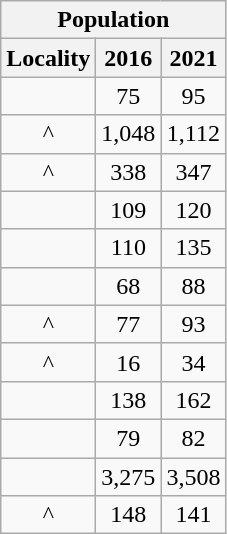<table class="wikitable" style="text-align:center;">
<tr>
<th colspan="3" style="text-align:center;  font-weight:bold">Population</th>
</tr>
<tr>
<th style="text-align:center; background:  font-weight:bold">Locality</th>
<th style="text-align:center; background:  font-weight:bold"><strong>2016</strong></th>
<th style="text-align:center; background:  font-weight:bold"><strong>2021</strong></th>
</tr>
<tr>
<td></td>
<td>75</td>
<td>95</td>
</tr>
<tr>
<td>^</td>
<td>1,048</td>
<td>1,112</td>
</tr>
<tr>
<td>^</td>
<td>338</td>
<td>347</td>
</tr>
<tr>
<td></td>
<td>109</td>
<td>120</td>
</tr>
<tr>
<td></td>
<td>110</td>
<td>135</td>
</tr>
<tr>
<td></td>
<td>68</td>
<td>88</td>
</tr>
<tr>
<td>^</td>
<td>77</td>
<td>93</td>
</tr>
<tr>
<td>^</td>
<td>16</td>
<td>34</td>
</tr>
<tr>
<td></td>
<td>138</td>
<td>162</td>
</tr>
<tr>
<td></td>
<td>79</td>
<td>82</td>
</tr>
<tr>
<td></td>
<td>3,275</td>
<td>3,508</td>
</tr>
<tr>
<td>^</td>
<td>148</td>
<td>141</td>
</tr>
</table>
